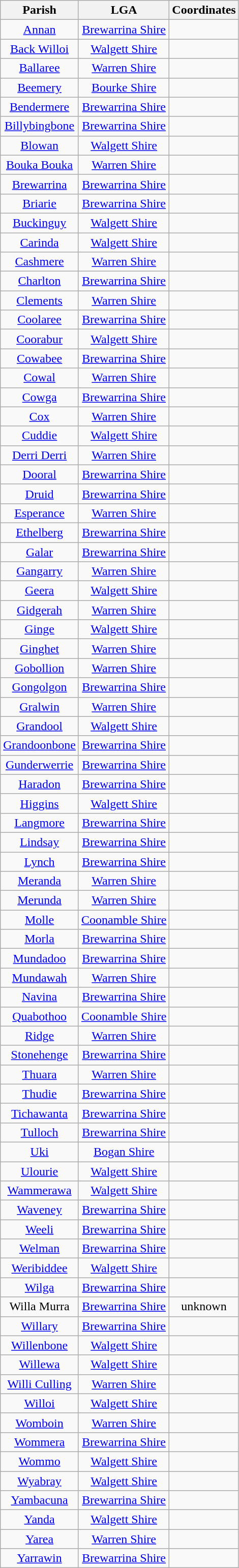<table class="wikitable" style="text-align:center">
<tr>
<th>Parish</th>
<th>LGA</th>
<th>Coordinates</th>
</tr>
<tr>
<td><a href='#'>Annan</a></td>
<td><a href='#'>Brewarrina Shire</a></td>
<td></td>
</tr>
<tr>
<td><a href='#'>Back Willoi</a></td>
<td><a href='#'>Walgett Shire</a></td>
<td></td>
</tr>
<tr>
<td><a href='#'>Ballaree</a></td>
<td><a href='#'>Warren Shire</a></td>
<td></td>
</tr>
<tr>
<td><a href='#'>Beemery</a></td>
<td><a href='#'>Bourke Shire</a></td>
<td></td>
</tr>
<tr>
<td><a href='#'>Bendermere</a></td>
<td><a href='#'>Brewarrina Shire</a></td>
<td></td>
</tr>
<tr>
<td><a href='#'>Billybingbone</a></td>
<td><a href='#'>Brewarrina Shire</a></td>
<td></td>
</tr>
<tr>
<td><a href='#'>Blowan</a></td>
<td><a href='#'>Walgett Shire</a></td>
<td></td>
</tr>
<tr>
<td><a href='#'>Bouka Bouka</a></td>
<td><a href='#'>Warren Shire</a></td>
<td></td>
</tr>
<tr>
<td><a href='#'>Brewarrina</a></td>
<td><a href='#'>Brewarrina Shire</a></td>
<td></td>
</tr>
<tr>
<td><a href='#'>Briarie</a></td>
<td><a href='#'>Brewarrina Shire</a></td>
<td></td>
</tr>
<tr>
<td><a href='#'>Buckinguy</a></td>
<td><a href='#'>Walgett Shire</a></td>
<td></td>
</tr>
<tr>
<td><a href='#'>Carinda</a></td>
<td><a href='#'>Walgett Shire</a></td>
<td></td>
</tr>
<tr>
<td><a href='#'>Cashmere</a></td>
<td><a href='#'>Warren Shire</a></td>
<td></td>
</tr>
<tr>
<td><a href='#'>Charlton</a></td>
<td><a href='#'>Brewarrina Shire</a></td>
<td></td>
</tr>
<tr>
<td><a href='#'>Clements</a></td>
<td><a href='#'>Warren Shire</a></td>
<td></td>
</tr>
<tr>
<td><a href='#'>Coolaree</a></td>
<td><a href='#'>Brewarrina Shire</a></td>
<td></td>
</tr>
<tr>
<td><a href='#'>Coorabur</a></td>
<td><a href='#'>Walgett Shire</a></td>
<td></td>
</tr>
<tr>
<td><a href='#'>Cowabee</a></td>
<td><a href='#'>Brewarrina Shire</a></td>
<td></td>
</tr>
<tr>
<td><a href='#'>Cowal</a></td>
<td><a href='#'>Warren Shire</a></td>
<td></td>
</tr>
<tr>
<td><a href='#'>Cowga</a></td>
<td><a href='#'>Brewarrina Shire</a></td>
<td></td>
</tr>
<tr>
<td><a href='#'>Cox</a></td>
<td><a href='#'>Warren Shire</a></td>
<td></td>
</tr>
<tr>
<td><a href='#'>Cuddie</a></td>
<td><a href='#'>Walgett Shire</a></td>
<td></td>
</tr>
<tr>
<td><a href='#'>Derri Derri</a></td>
<td><a href='#'>Warren Shire</a></td>
<td></td>
</tr>
<tr>
<td><a href='#'>Dooral</a></td>
<td><a href='#'>Brewarrina Shire</a></td>
<td></td>
</tr>
<tr>
<td><a href='#'>Druid</a></td>
<td><a href='#'>Brewarrina Shire</a></td>
<td></td>
</tr>
<tr>
<td><a href='#'>Esperance</a></td>
<td><a href='#'>Warren Shire</a></td>
<td></td>
</tr>
<tr>
<td><a href='#'>Ethelberg</a></td>
<td><a href='#'>Brewarrina Shire</a></td>
<td></td>
</tr>
<tr>
<td><a href='#'>Galar</a></td>
<td><a href='#'>Brewarrina Shire</a></td>
<td></td>
</tr>
<tr>
<td><a href='#'>Gangarry</a></td>
<td><a href='#'>Warren Shire</a></td>
<td></td>
</tr>
<tr>
<td><a href='#'>Geera</a></td>
<td><a href='#'>Walgett Shire</a></td>
<td></td>
</tr>
<tr>
<td><a href='#'>Gidgerah</a></td>
<td><a href='#'>Warren Shire</a></td>
<td></td>
</tr>
<tr>
<td><a href='#'>Ginge</a></td>
<td><a href='#'>Walgett Shire</a></td>
<td></td>
</tr>
<tr>
<td><a href='#'>Ginghet</a></td>
<td><a href='#'>Warren Shire</a></td>
<td></td>
</tr>
<tr>
<td><a href='#'>Gobollion</a></td>
<td><a href='#'>Warren Shire</a></td>
<td></td>
</tr>
<tr>
<td><a href='#'>Gongolgon</a></td>
<td><a href='#'>Brewarrina Shire</a></td>
<td></td>
</tr>
<tr>
<td><a href='#'>Gralwin</a></td>
<td><a href='#'>Warren Shire</a></td>
<td></td>
</tr>
<tr>
<td><a href='#'>Grandool</a></td>
<td><a href='#'>Walgett Shire</a></td>
<td></td>
</tr>
<tr>
<td><a href='#'>Grandoonbone</a></td>
<td><a href='#'>Brewarrina Shire</a></td>
<td></td>
</tr>
<tr>
<td><a href='#'>Gunderwerrie</a></td>
<td><a href='#'>Brewarrina Shire</a></td>
<td></td>
</tr>
<tr>
<td><a href='#'>Haradon</a></td>
<td><a href='#'>Brewarrina Shire</a></td>
<td></td>
</tr>
<tr>
<td><a href='#'>Higgins</a></td>
<td><a href='#'>Walgett Shire</a></td>
<td></td>
</tr>
<tr>
<td><a href='#'>Langmore</a></td>
<td><a href='#'>Brewarrina Shire</a></td>
<td></td>
</tr>
<tr>
<td><a href='#'>Lindsay</a></td>
<td><a href='#'>Brewarrina Shire</a></td>
<td></td>
</tr>
<tr>
<td><a href='#'>Lynch</a></td>
<td><a href='#'>Brewarrina Shire</a></td>
<td></td>
</tr>
<tr>
<td><a href='#'>Meranda</a></td>
<td><a href='#'>Warren Shire</a></td>
<td></td>
</tr>
<tr>
<td><a href='#'>Merunda</a></td>
<td><a href='#'>Warren Shire</a></td>
<td></td>
</tr>
<tr>
<td><a href='#'>Molle</a></td>
<td><a href='#'>Coonamble Shire</a></td>
<td></td>
</tr>
<tr>
<td><a href='#'>Morla</a></td>
<td><a href='#'>Brewarrina Shire</a></td>
<td></td>
</tr>
<tr>
<td><a href='#'>Mundadoo</a></td>
<td><a href='#'>Brewarrina Shire</a></td>
<td></td>
</tr>
<tr>
<td><a href='#'>Mundawah</a></td>
<td><a href='#'>Warren Shire</a></td>
<td></td>
</tr>
<tr>
<td><a href='#'>Navina</a></td>
<td><a href='#'>Brewarrina Shire</a></td>
<td></td>
</tr>
<tr>
<td><a href='#'>Quabothoo</a></td>
<td><a href='#'>Coonamble Shire</a></td>
<td></td>
</tr>
<tr>
<td><a href='#'>Ridge</a></td>
<td><a href='#'>Warren Shire</a></td>
<td></td>
</tr>
<tr>
<td><a href='#'>Stonehenge</a></td>
<td><a href='#'>Brewarrina Shire</a></td>
<td></td>
</tr>
<tr>
<td><a href='#'>Thuara</a></td>
<td><a href='#'>Warren Shire</a></td>
<td></td>
</tr>
<tr>
<td><a href='#'>Thudie</a></td>
<td><a href='#'>Brewarrina Shire</a></td>
<td></td>
</tr>
<tr>
<td><a href='#'>Tichawanta</a></td>
<td><a href='#'>Brewarrina Shire</a></td>
<td></td>
</tr>
<tr>
<td><a href='#'>Tulloch</a></td>
<td><a href='#'>Brewarrina Shire</a></td>
<td></td>
</tr>
<tr>
<td><a href='#'>Uki</a></td>
<td><a href='#'>Bogan Shire</a></td>
<td></td>
</tr>
<tr>
<td><a href='#'>Ulourie</a></td>
<td><a href='#'>Walgett Shire</a></td>
<td></td>
</tr>
<tr>
<td><a href='#'>Wammerawa</a></td>
<td><a href='#'>Walgett Shire</a></td>
<td></td>
</tr>
<tr>
<td><a href='#'>Waveney</a></td>
<td><a href='#'>Brewarrina Shire</a></td>
<td></td>
</tr>
<tr>
<td><a href='#'>Weeli</a></td>
<td><a href='#'>Brewarrina Shire</a></td>
<td></td>
</tr>
<tr>
<td><a href='#'>Welman</a></td>
<td><a href='#'>Brewarrina Shire</a></td>
<td></td>
</tr>
<tr>
<td><a href='#'>Weribiddee</a></td>
<td><a href='#'>Walgett Shire</a></td>
<td></td>
</tr>
<tr>
<td><a href='#'>Wilga</a></td>
<td><a href='#'>Brewarrina Shire</a></td>
<td></td>
</tr>
<tr>
<td>Willa Murra</td>
<td><a href='#'>Brewarrina Shire</a></td>
<td>unknown</td>
</tr>
<tr>
<td><a href='#'>Willary</a></td>
<td><a href='#'>Brewarrina Shire</a></td>
<td></td>
</tr>
<tr>
<td><a href='#'>Willenbone</a></td>
<td><a href='#'>Walgett Shire</a></td>
<td></td>
</tr>
<tr>
<td><a href='#'>Willewa</a></td>
<td><a href='#'>Walgett Shire</a></td>
<td></td>
</tr>
<tr>
<td><a href='#'>Willi Culling</a></td>
<td><a href='#'>Warren Shire</a></td>
<td></td>
</tr>
<tr>
<td><a href='#'>Willoi</a></td>
<td><a href='#'>Walgett Shire</a></td>
<td></td>
</tr>
<tr>
<td><a href='#'>Womboin</a></td>
<td><a href='#'>Warren Shire</a></td>
<td></td>
</tr>
<tr>
<td><a href='#'>Wommera</a></td>
<td><a href='#'>Brewarrina Shire</a></td>
<td></td>
</tr>
<tr>
<td><a href='#'>Wommo</a></td>
<td><a href='#'>Walgett Shire</a></td>
<td></td>
</tr>
<tr>
<td><a href='#'>Wyabray</a></td>
<td><a href='#'>Walgett Shire</a></td>
<td></td>
</tr>
<tr>
<td><a href='#'>Yambacuna</a></td>
<td><a href='#'>Brewarrina Shire</a></td>
<td></td>
</tr>
<tr>
<td><a href='#'>Yanda</a></td>
<td><a href='#'>Walgett Shire</a></td>
<td></td>
</tr>
<tr>
<td><a href='#'>Yarea</a></td>
<td><a href='#'>Warren Shire</a></td>
<td></td>
</tr>
<tr>
<td><a href='#'>Yarrawin</a></td>
<td><a href='#'>Brewarrina Shire</a></td>
<td></td>
</tr>
</table>
